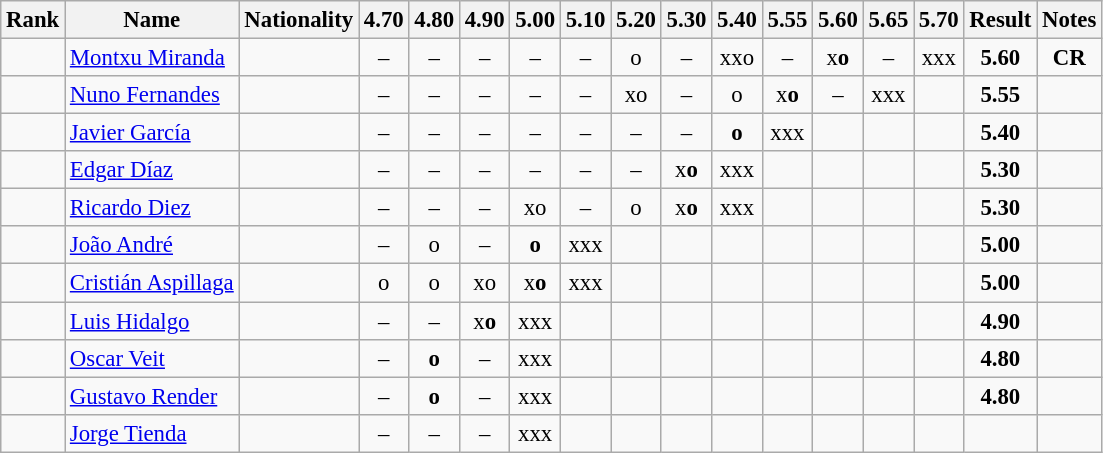<table class="wikitable sortable" style="text-align:center;font-size:95%">
<tr>
<th>Rank</th>
<th>Name</th>
<th>Nationality</th>
<th>4.70</th>
<th>4.80</th>
<th>4.90</th>
<th>5.00</th>
<th>5.10</th>
<th>5.20</th>
<th>5.30</th>
<th>5.40</th>
<th>5.55</th>
<th>5.60</th>
<th>5.65</th>
<th>5.70</th>
<th>Result</th>
<th>Notes</th>
</tr>
<tr>
<td></td>
<td align=left><a href='#'>Montxu Miranda</a></td>
<td align=left></td>
<td>–</td>
<td>–</td>
<td>–</td>
<td>–</td>
<td>–</td>
<td>o</td>
<td>–</td>
<td>xxo</td>
<td>–</td>
<td>x<strong>o</strong></td>
<td>–</td>
<td>xxx</td>
<td><strong>5.60</strong></td>
<td><strong>CR</strong></td>
</tr>
<tr>
<td></td>
<td align=left><a href='#'>Nuno Fernandes</a></td>
<td align=left></td>
<td>–</td>
<td>–</td>
<td>–</td>
<td>–</td>
<td>–</td>
<td>xo</td>
<td>–</td>
<td>o</td>
<td>x<strong>o</strong></td>
<td>–</td>
<td>xxx</td>
<td></td>
<td><strong>5.55</strong></td>
<td></td>
</tr>
<tr>
<td></td>
<td align=left><a href='#'>Javier García</a></td>
<td align=left></td>
<td>–</td>
<td>–</td>
<td>–</td>
<td>–</td>
<td>–</td>
<td>–</td>
<td>–</td>
<td><strong>o</strong></td>
<td>xxx</td>
<td></td>
<td></td>
<td></td>
<td><strong>5.40</strong></td>
<td></td>
</tr>
<tr>
<td></td>
<td align=left><a href='#'>Edgar Díaz</a></td>
<td align=left></td>
<td>–</td>
<td>–</td>
<td>–</td>
<td>–</td>
<td>–</td>
<td>–</td>
<td>x<strong>o</strong></td>
<td>xxx</td>
<td></td>
<td></td>
<td></td>
<td></td>
<td><strong>5.30</strong></td>
<td></td>
</tr>
<tr>
<td></td>
<td align=left><a href='#'>Ricardo Diez</a></td>
<td align=left></td>
<td>–</td>
<td>–</td>
<td>–</td>
<td>xo</td>
<td>–</td>
<td>o</td>
<td>x<strong>o</strong></td>
<td>xxx</td>
<td></td>
<td></td>
<td></td>
<td></td>
<td><strong>5.30</strong></td>
<td></td>
</tr>
<tr>
<td></td>
<td align=left><a href='#'>João André</a></td>
<td align=left></td>
<td>–</td>
<td>o</td>
<td>–</td>
<td><strong>o</strong></td>
<td>xxx</td>
<td></td>
<td></td>
<td></td>
<td></td>
<td></td>
<td></td>
<td></td>
<td><strong>5.00</strong></td>
<td></td>
</tr>
<tr>
<td></td>
<td align=left><a href='#'>Cristián Aspillaga</a></td>
<td align=left></td>
<td>o</td>
<td>o</td>
<td>xo</td>
<td>x<strong>o</strong></td>
<td>xxx</td>
<td></td>
<td></td>
<td></td>
<td></td>
<td></td>
<td></td>
<td></td>
<td><strong>5.00</strong></td>
<td></td>
</tr>
<tr>
<td></td>
<td align=left><a href='#'>Luis Hidalgo</a></td>
<td align=left></td>
<td>–</td>
<td>–</td>
<td>x<strong>o</strong></td>
<td>xxx</td>
<td></td>
<td></td>
<td></td>
<td></td>
<td></td>
<td></td>
<td></td>
<td></td>
<td><strong>4.90</strong></td>
<td></td>
</tr>
<tr>
<td></td>
<td align=left><a href='#'>Oscar Veit</a></td>
<td align=left></td>
<td>–</td>
<td><strong>o</strong></td>
<td>–</td>
<td>xxx</td>
<td></td>
<td></td>
<td></td>
<td></td>
<td></td>
<td></td>
<td></td>
<td></td>
<td><strong>4.80</strong></td>
<td></td>
</tr>
<tr>
<td></td>
<td align=left><a href='#'>Gustavo Render</a></td>
<td align=left></td>
<td>–</td>
<td><strong>o</strong></td>
<td>–</td>
<td>xxx</td>
<td></td>
<td></td>
<td></td>
<td></td>
<td></td>
<td></td>
<td></td>
<td></td>
<td><strong>4.80</strong></td>
<td></td>
</tr>
<tr>
<td></td>
<td align=left><a href='#'>Jorge Tienda</a></td>
<td align=left></td>
<td>–</td>
<td>–</td>
<td>–</td>
<td>xxx</td>
<td></td>
<td></td>
<td></td>
<td></td>
<td></td>
<td></td>
<td></td>
<td></td>
<td><strong></strong></td>
<td></td>
</tr>
</table>
